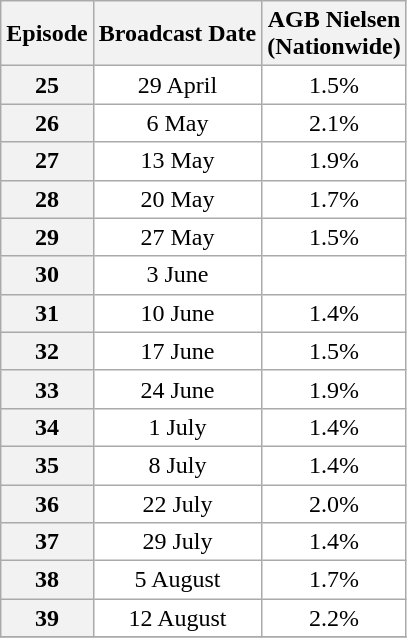<table class=wikitable style=text-align:center;background:#ffffff>
<tr>
<th>Episode</th>
<th>Broadcast Date</th>
<th>AGB Nielsen<br>(Nationwide)<br></th>
</tr>
<tr>
<th>25</th>
<td>29 April</td>
<td>1.5%</td>
</tr>
<tr>
<th>26</th>
<td>6 May</td>
<td>2.1%</td>
</tr>
<tr>
<th>27</th>
<td>13 May</td>
<td>1.9%</td>
</tr>
<tr>
<th>28</th>
<td>20 May</td>
<td>1.7%</td>
</tr>
<tr>
<th>29</th>
<td>27 May</td>
<td>1.5%</td>
</tr>
<tr>
<th>30</th>
<td>3 June</td>
<td></td>
</tr>
<tr>
<th>31</th>
<td>10 June</td>
<td>1.4%</td>
</tr>
<tr>
<th>32</th>
<td>17 June</td>
<td>1.5%</td>
</tr>
<tr>
<th>33</th>
<td>24 June</td>
<td>1.9%</td>
</tr>
<tr>
<th>34</th>
<td>1 July</td>
<td>1.4%</td>
</tr>
<tr>
<th>35</th>
<td>8 July</td>
<td>1.4%</td>
</tr>
<tr>
<th>36</th>
<td>22 July</td>
<td>2.0%</td>
</tr>
<tr>
<th>37</th>
<td>29 July</td>
<td>1.4%</td>
</tr>
<tr>
<th>38</th>
<td>5 August</td>
<td>1.7%</td>
</tr>
<tr>
<th>39</th>
<td>12 August</td>
<td>2.2%</td>
</tr>
<tr>
</tr>
</table>
